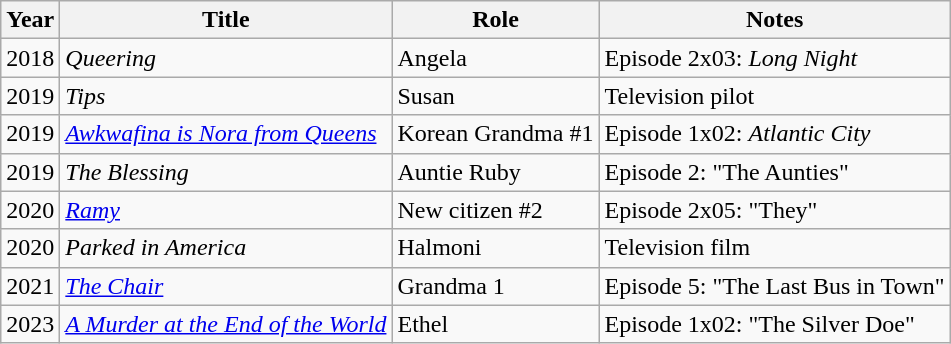<table class="wikitable">
<tr>
<th>Year</th>
<th>Title</th>
<th>Role</th>
<th>Notes</th>
</tr>
<tr>
<td>2018</td>
<td><em>Queering</em></td>
<td>Angela</td>
<td>Episode 2x03: <em>Long Night</em></td>
</tr>
<tr>
<td>2019</td>
<td><em>Tips</em></td>
<td>Susan</td>
<td>Television pilot</td>
</tr>
<tr>
<td>2019</td>
<td><em><a href='#'>Awkwafina is Nora from Queens</a></em></td>
<td>Korean Grandma #1</td>
<td>Episode 1x02: <em>Atlantic City</em></td>
</tr>
<tr>
<td>2019</td>
<td><em>The Blessing</em></td>
<td>Auntie Ruby</td>
<td>Episode 2: "The Aunties"</td>
</tr>
<tr>
<td>2020</td>
<td><em><a href='#'>Ramy</a></em></td>
<td>New citizen #2</td>
<td>Episode 2x05: "They"</td>
</tr>
<tr>
<td>2020</td>
<td><em>Parked in America</em></td>
<td>Halmoni</td>
<td>Television film</td>
</tr>
<tr>
<td>2021</td>
<td><em><a href='#'>The Chair</a></em></td>
<td>Grandma 1</td>
<td>Episode 5: "The Last Bus in Town"</td>
</tr>
<tr>
<td>2023</td>
<td><em><a href='#'>A Murder at the End of the World</a></em></td>
<td>Ethel</td>
<td>Episode 1x02: "The Silver Doe"</td>
</tr>
</table>
